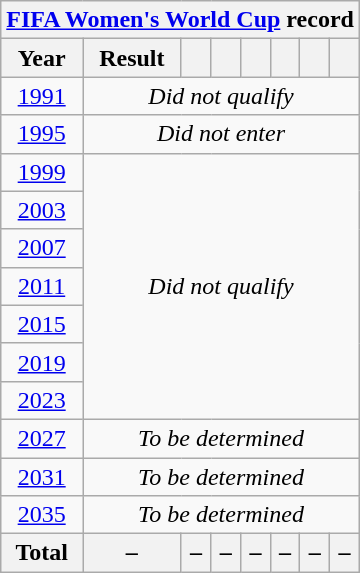<table class="wikitable" style="text-align: center;">
<tr>
<th colspan=8><a href='#'>FIFA Women's World Cup</a> record</th>
</tr>
<tr>
<th>Year</th>
<th>Result</th>
<th></th>
<th></th>
<th></th>
<th></th>
<th></th>
<th></th>
</tr>
<tr>
<td> <a href='#'>1991</a></td>
<td colspan=7><em>Did not qualify</em></td>
</tr>
<tr>
<td> <a href='#'>1995</a></td>
<td colspan=7><em>Did not enter</em></td>
</tr>
<tr>
<td> <a href='#'>1999</a></td>
<td colspan=7 rowspan=7><em>Did not qualify</em></td>
</tr>
<tr>
<td> <a href='#'>2003</a></td>
</tr>
<tr>
<td> <a href='#'>2007</a></td>
</tr>
<tr>
<td> <a href='#'>2011</a></td>
</tr>
<tr>
<td> <a href='#'>2015</a></td>
</tr>
<tr>
<td> <a href='#'>2019</a></td>
</tr>
<tr>
<td> <a href='#'>2023</a></td>
</tr>
<tr>
<td> <a href='#'>2027</a></td>
<td colspan=7><em>To be determined</em></td>
</tr>
<tr>
<td> <a href='#'>2031</a></td>
<td colspan=7><em>To be determined</em></td>
</tr>
<tr>
<td> <a href='#'>2035</a></td>
<td colspan=7><em>To be determined</em></td>
</tr>
<tr>
<th>Total</th>
<th>–</th>
<th>–</th>
<th>–</th>
<th>–</th>
<th>–</th>
<th>–</th>
<th>–</th>
</tr>
</table>
